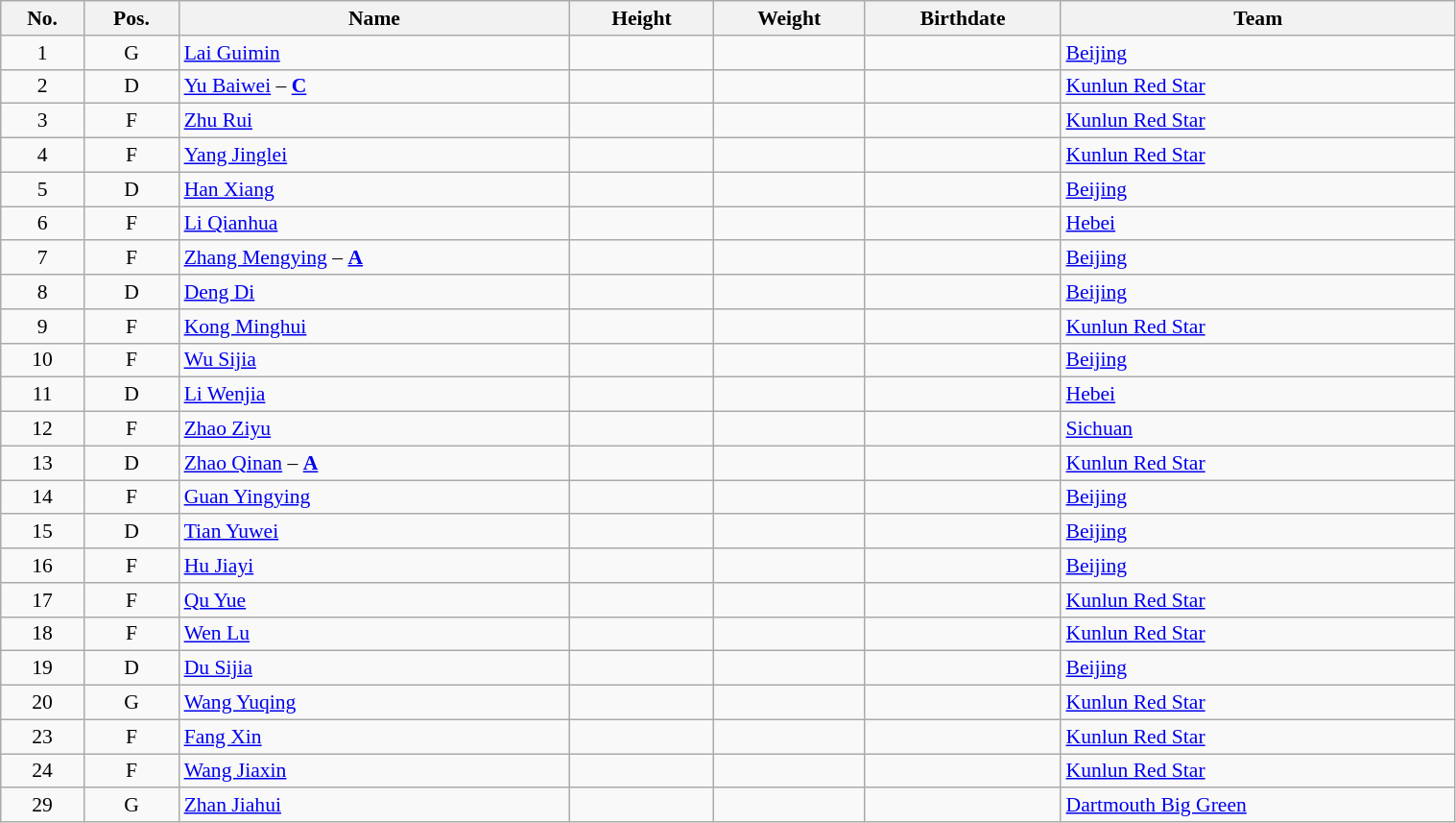<table class="wikitable sortable" width="80%" style="font-size: 90%; text-align: center;">
<tr>
<th>No.</th>
<th>Pos.</th>
<th>Name</th>
<th>Height</th>
<th>Weight</th>
<th>Birthdate</th>
<th>Team</th>
</tr>
<tr>
<td>1</td>
<td>G</td>
<td align=left><a href='#'>Lai Guimin</a></td>
<td></td>
<td></td>
<td></td>
<td align="left"> <a href='#'>Beijing</a></td>
</tr>
<tr>
<td>2</td>
<td>D</td>
<td align="left"><a href='#'>Yu Baiwei</a> – <a href='#'><strong>C</strong></a></td>
<td></td>
<td></td>
<td></td>
<td align="left"> <a href='#'>Kunlun Red Star</a></td>
</tr>
<tr>
<td>3</td>
<td>F</td>
<td align="left"><a href='#'>Zhu Rui</a></td>
<td></td>
<td></td>
<td></td>
<td align="left"> <a href='#'>Kunlun Red Star</a></td>
</tr>
<tr>
<td>4</td>
<td>F</td>
<td align="left"><a href='#'>Yang Jinglei</a></td>
<td></td>
<td></td>
<td></td>
<td align="left"> <a href='#'>Kunlun Red Star</a></td>
</tr>
<tr>
<td>5</td>
<td>D</td>
<td align=left><a href='#'>Han Xiang</a></td>
<td></td>
<td></td>
<td></td>
<td align="left"> <a href='#'>Beijing</a></td>
</tr>
<tr>
<td>6</td>
<td>F</td>
<td align="left"><a href='#'>Li Qianhua</a></td>
<td></td>
<td></td>
<td></td>
<td align="left"> <a href='#'>Hebei</a></td>
</tr>
<tr>
<td>7</td>
<td>F</td>
<td align="left"><a href='#'>Zhang Mengying</a>  – <a href='#'><strong>A</strong></a></td>
<td></td>
<td></td>
<td></td>
<td align="left"> <a href='#'>Beijing</a></td>
</tr>
<tr>
<td>8</td>
<td>D</td>
<td align=left><a href='#'>Deng Di</a></td>
<td></td>
<td></td>
<td></td>
<td align="left"> <a href='#'>Beijing</a></td>
</tr>
<tr>
<td>9</td>
<td>F</td>
<td align="left"><a href='#'>Kong Minghui</a></td>
<td></td>
<td></td>
<td></td>
<td align="left"> <a href='#'>Kunlun Red Star</a></td>
</tr>
<tr>
<td>10</td>
<td>F</td>
<td align="left"><a href='#'>Wu Sijia</a></td>
<td></td>
<td></td>
<td></td>
<td align="left"> <a href='#'>Beijing</a></td>
</tr>
<tr>
<td>11</td>
<td>D</td>
<td align=left><a href='#'>Li Wenjia</a></td>
<td></td>
<td></td>
<td></td>
<td align="left"> <a href='#'>Hebei</a></td>
</tr>
<tr>
<td>12</td>
<td>F</td>
<td align="left"><a href='#'>Zhao Ziyu</a></td>
<td></td>
<td></td>
<td></td>
<td align="left"> <a href='#'>Sichuan</a></td>
</tr>
<tr>
<td>13</td>
<td>D</td>
<td align="left"><a href='#'>Zhao Qinan</a>  – <a href='#'><strong>A</strong></a></td>
<td></td>
<td></td>
<td></td>
<td align="left"> <a href='#'>Kunlun Red Star</a></td>
</tr>
<tr>
<td>14</td>
<td>F</td>
<td align="left"><a href='#'>Guan Yingying</a></td>
<td></td>
<td></td>
<td></td>
<td align="left"> <a href='#'>Beijing</a></td>
</tr>
<tr>
<td>15</td>
<td>D</td>
<td align="left"><a href='#'>Tian Yuwei</a></td>
<td></td>
<td></td>
<td></td>
<td align="left"> <a href='#'>Beijing</a></td>
</tr>
<tr>
<td>16</td>
<td>F</td>
<td align=left><a href='#'>Hu Jiayi</a></td>
<td></td>
<td></td>
<td></td>
<td align="left"> <a href='#'>Beijing</a></td>
</tr>
<tr>
<td>17</td>
<td>F</td>
<td align="left"><a href='#'>Qu Yue</a></td>
<td></td>
<td></td>
<td></td>
<td align="left"> <a href='#'>Kunlun Red Star</a></td>
</tr>
<tr>
<td>18</td>
<td>F</td>
<td align="left"><a href='#'>Wen Lu</a></td>
<td></td>
<td></td>
<td></td>
<td align="left"> <a href='#'>Kunlun Red Star</a></td>
</tr>
<tr>
<td>19</td>
<td>D</td>
<td align="left"><a href='#'>Du Sijia</a></td>
<td></td>
<td></td>
<td></td>
<td align="left"> <a href='#'>Beijing</a></td>
</tr>
<tr>
<td>20</td>
<td>G</td>
<td align="left"><a href='#'>Wang Yuqing</a></td>
<td></td>
<td></td>
<td></td>
<td align="left"> <a href='#'>Kunlun Red Star</a></td>
</tr>
<tr>
<td>23</td>
<td>F</td>
<td align="left"><a href='#'>Fang Xin</a></td>
<td></td>
<td></td>
<td></td>
<td align="left"> <a href='#'>Kunlun Red Star</a></td>
</tr>
<tr>
<td>24</td>
<td>F</td>
<td align="left"><a href='#'>Wang Jiaxin</a></td>
<td></td>
<td></td>
<td></td>
<td align="left"> <a href='#'>Kunlun Red Star</a></td>
</tr>
<tr>
<td>29</td>
<td>G</td>
<td align="left"><a href='#'>Zhan Jiahui</a></td>
<td></td>
<td></td>
<td></td>
<td align="left"> <a href='#'>Dartmouth Big Green</a></td>
</tr>
</table>
